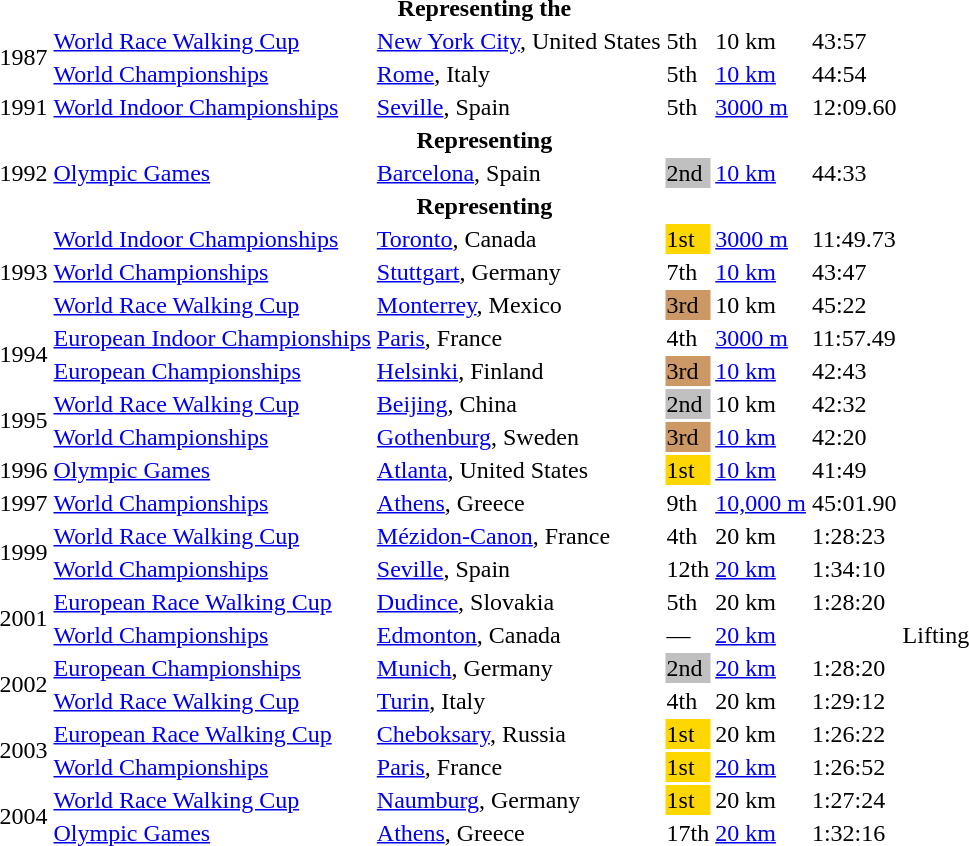<table>
<tr>
<th colspan="76">Representing the </th>
</tr>
<tr>
<td rowspan=2>1987</td>
<td><a href='#'>World Race Walking Cup</a></td>
<td><a href='#'>New York City</a>, United States</td>
<td>5th</td>
<td>10 km</td>
<td>43:57</td>
</tr>
<tr>
<td><a href='#'>World Championships</a></td>
<td><a href='#'>Rome</a>, Italy</td>
<td>5th</td>
<td><a href='#'>10 km</a></td>
<td>44:54</td>
</tr>
<tr>
<td>1991</td>
<td><a href='#'>World Indoor Championships</a></td>
<td><a href='#'>Seville</a>, Spain</td>
<td>5th</td>
<td><a href='#'>3000 m</a></td>
<td>12:09.60</td>
</tr>
<tr>
<th colspan="7">Representing </th>
</tr>
<tr>
<td>1992</td>
<td><a href='#'>Olympic Games</a></td>
<td><a href='#'>Barcelona</a>, Spain</td>
<td bgcolor="silver">2nd</td>
<td><a href='#'>10 km</a></td>
<td>44:33</td>
</tr>
<tr>
<th colspan="7">Representing </th>
</tr>
<tr>
<td rowspan=3>1993</td>
<td><a href='#'>World Indoor Championships</a></td>
<td><a href='#'>Toronto</a>, Canada</td>
<td bgcolor="gold">1st</td>
<td><a href='#'>3000 m</a></td>
<td>11:49.73</td>
</tr>
<tr>
<td><a href='#'>World Championships</a></td>
<td><a href='#'>Stuttgart</a>, Germany</td>
<td>7th</td>
<td><a href='#'>10 km</a></td>
<td>43:47</td>
</tr>
<tr>
<td><a href='#'>World Race Walking Cup</a></td>
<td><a href='#'>Monterrey</a>, Mexico</td>
<td bgcolor="cc9966">3rd</td>
<td>10 km</td>
<td>45:22</td>
</tr>
<tr>
<td rowspan=2>1994</td>
<td><a href='#'>European Indoor Championships</a></td>
<td><a href='#'>Paris</a>, France</td>
<td>4th</td>
<td><a href='#'>3000 m</a></td>
<td>11:57.49</td>
</tr>
<tr>
<td><a href='#'>European Championships</a></td>
<td><a href='#'>Helsinki</a>, Finland</td>
<td bgcolor="cc9966">3rd</td>
<td><a href='#'>10 km</a></td>
<td>42:43</td>
</tr>
<tr>
<td rowspan=2>1995</td>
<td><a href='#'>World Race Walking Cup</a></td>
<td><a href='#'>Beijing</a>, China</td>
<td bgcolor="silver">2nd</td>
<td>10 km</td>
<td>42:32</td>
</tr>
<tr>
<td><a href='#'>World Championships</a></td>
<td><a href='#'>Gothenburg</a>, Sweden</td>
<td bgcolor="cc9966">3rd</td>
<td><a href='#'>10 km</a></td>
<td>42:20</td>
</tr>
<tr>
<td>1996</td>
<td><a href='#'>Olympic Games</a></td>
<td><a href='#'>Atlanta</a>, United States</td>
<td bgcolor="gold">1st</td>
<td><a href='#'>10 km</a></td>
<td>41:49</td>
</tr>
<tr>
<td>1997</td>
<td><a href='#'>World Championships</a></td>
<td><a href='#'>Athens</a>, Greece</td>
<td>9th</td>
<td><a href='#'>10,000 m</a></td>
<td>45:01.90</td>
</tr>
<tr>
<td rowspan=2>1999</td>
<td><a href='#'>World Race Walking Cup</a></td>
<td><a href='#'>Mézidon-Canon</a>, France</td>
<td>4th</td>
<td>20 km</td>
<td>1:28:23</td>
</tr>
<tr>
<td><a href='#'>World Championships</a></td>
<td><a href='#'>Seville</a>, Spain</td>
<td>12th</td>
<td><a href='#'>20 km</a></td>
<td>1:34:10</td>
</tr>
<tr>
<td rowspan=2>2001</td>
<td><a href='#'>European Race Walking Cup</a></td>
<td><a href='#'>Dudince</a>, Slovakia</td>
<td>5th</td>
<td>20 km</td>
<td>1:28:20</td>
</tr>
<tr>
<td><a href='#'>World Championships</a></td>
<td><a href='#'>Edmonton</a>, Canada</td>
<td>—</td>
<td><a href='#'>20 km</a></td>
<td></td>
<td>Lifting</td>
</tr>
<tr>
<td rowspan=2>2002</td>
<td><a href='#'>European Championships</a></td>
<td><a href='#'>Munich</a>, Germany</td>
<td bgcolor="silver">2nd</td>
<td><a href='#'>20 km</a></td>
<td>1:28:20</td>
</tr>
<tr>
<td><a href='#'>World Race Walking Cup</a></td>
<td><a href='#'>Turin</a>, Italy</td>
<td>4th</td>
<td>20 km</td>
<td>1:29:12</td>
</tr>
<tr>
<td rowspan=2>2003</td>
<td><a href='#'>European Race Walking Cup</a></td>
<td><a href='#'>Cheboksary</a>, Russia</td>
<td bgcolor="gold">1st</td>
<td>20 km</td>
<td>1:26:22</td>
</tr>
<tr>
<td><a href='#'>World Championships</a></td>
<td><a href='#'>Paris</a>, France</td>
<td bgcolor="gold">1st</td>
<td><a href='#'>20 km</a></td>
<td>1:26:52</td>
</tr>
<tr>
<td rowspan=2>2004</td>
<td><a href='#'>World Race Walking Cup</a></td>
<td><a href='#'>Naumburg</a>, Germany</td>
<td bgcolor="gold">1st</td>
<td>20 km</td>
<td>1:27:24</td>
</tr>
<tr>
<td><a href='#'>Olympic Games</a></td>
<td><a href='#'>Athens</a>, Greece</td>
<td>17th</td>
<td><a href='#'>20 km</a></td>
<td>1:32:16</td>
</tr>
</table>
